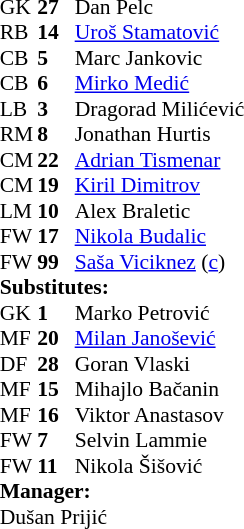<table cellspacing="0" cellpadding="0" style="font-size:90%; margin:auto;">
<tr>
<th width=25></th>
<th width=25></th>
</tr>
<tr>
<td>GK</td>
<td><strong>27</strong></td>
<td> Dan Pelc</td>
<td></td>
<td></td>
</tr>
<tr>
<td>RB</td>
<td><strong>14</strong></td>
<td> <a href='#'>Uroš Stamatović</a></td>
<td></td>
<td></td>
</tr>
<tr>
<td>CB</td>
<td><strong>5</strong></td>
<td> Marc Jankovic</td>
<td></td>
<td></td>
</tr>
<tr>
<td>CB</td>
<td><strong>6</strong></td>
<td> <a href='#'>Mirko Medić</a></td>
</tr>
<tr>
<td>LB</td>
<td><strong>3</strong></td>
<td> Dragorad Milićević</td>
<td></td>
<td></td>
</tr>
<tr>
<td>RM</td>
<td><strong>8</strong></td>
<td> Jonathan Hurtis</td>
<td></td>
<td></td>
</tr>
<tr>
<td>CM</td>
<td><strong>22</strong></td>
<td> <a href='#'>Adrian Tismenar</a></td>
<td></td>
<td></td>
</tr>
<tr>
<td>CM</td>
<td><strong>19</strong></td>
<td> <a href='#'>Kiril Dimitrov</a></td>
<td></td>
<td></td>
</tr>
<tr>
<td>LM</td>
<td><strong>10</strong></td>
<td> Alex Braletic</td>
<td></td>
<td></td>
</tr>
<tr>
<td>FW</td>
<td><strong>17</strong></td>
<td> <a href='#'>Nikola Budalic</a></td>
<td></td>
<td></td>
</tr>
<tr>
<td>FW</td>
<td><strong>99</strong></td>
<td> <a href='#'>Saša Viciknez</a> (<a href='#'>c</a>)</td>
<td></td>
<td></td>
</tr>
<tr>
<td colspan=3><strong>Substitutes:</strong></td>
</tr>
<tr>
<td>GK</td>
<td><strong>1</strong></td>
<td> Marko Petrović</td>
<td></td>
<td></td>
</tr>
<tr>
<td>MF</td>
<td><strong>20</strong></td>
<td> <a href='#'>Milan Janošević</a></td>
<td></td>
<td></td>
</tr>
<tr>
<td>DF</td>
<td><strong>28</strong></td>
<td> Goran Vlaski</td>
<td></td>
<td></td>
</tr>
<tr>
<td>MF</td>
<td><strong>15</strong></td>
<td> Mihajlo Bačanin</td>
<td></td>
<td></td>
</tr>
<tr>
<td>MF</td>
<td><strong>16</strong></td>
<td> Viktor Anastasov</td>
<td></td>
<td></td>
</tr>
<tr>
<td>FW</td>
<td><strong>7</strong></td>
<td> Selvin Lammie</td>
<td></td>
<td> </td>
</tr>
<tr>
<td>FW</td>
<td><strong>11</strong></td>
<td> Nikola Šišović</td>
<td></td>
<td></td>
</tr>
<tr>
<td colspan=3><strong>Manager:</strong></td>
</tr>
<tr>
<td colspan=4> Dušan Prijić</td>
</tr>
</table>
